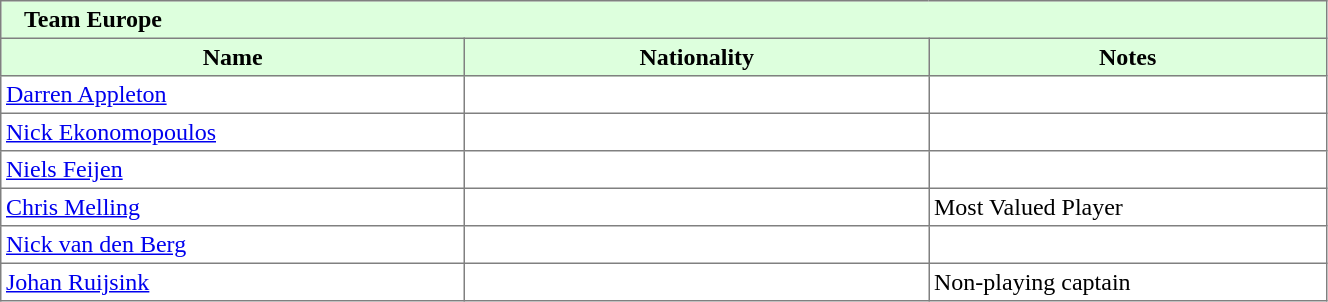<table border="1" cellpadding="3" width="70%" style="border-collapse: collapse;">
<tr bgcolor="#ddffdd">
<td colspan=3>   <strong>Team Europe</strong></td>
</tr>
<tr bgcolor="#ddffdd">
<th width=35%>Name</th>
<th width=35%>Nationality</th>
<th width=30%>Notes</th>
</tr>
<tr>
<td><a href='#'>Darren Appleton</a></td>
<td></td>
<td></td>
</tr>
<tr>
<td><a href='#'>Nick Ekonomopoulos</a></td>
<td></td>
<td></td>
</tr>
<tr>
<td><a href='#'>Niels Feijen</a></td>
<td></td>
<td></td>
</tr>
<tr>
<td><a href='#'>Chris Melling</a></td>
<td></td>
<td>Most Valued Player</td>
</tr>
<tr>
<td><a href='#'>Nick van den Berg</a></td>
<td></td>
<td></td>
</tr>
<tr>
<td><a href='#'>Johan Ruijsink</a></td>
<td></td>
<td>Non-playing captain</td>
</tr>
</table>
